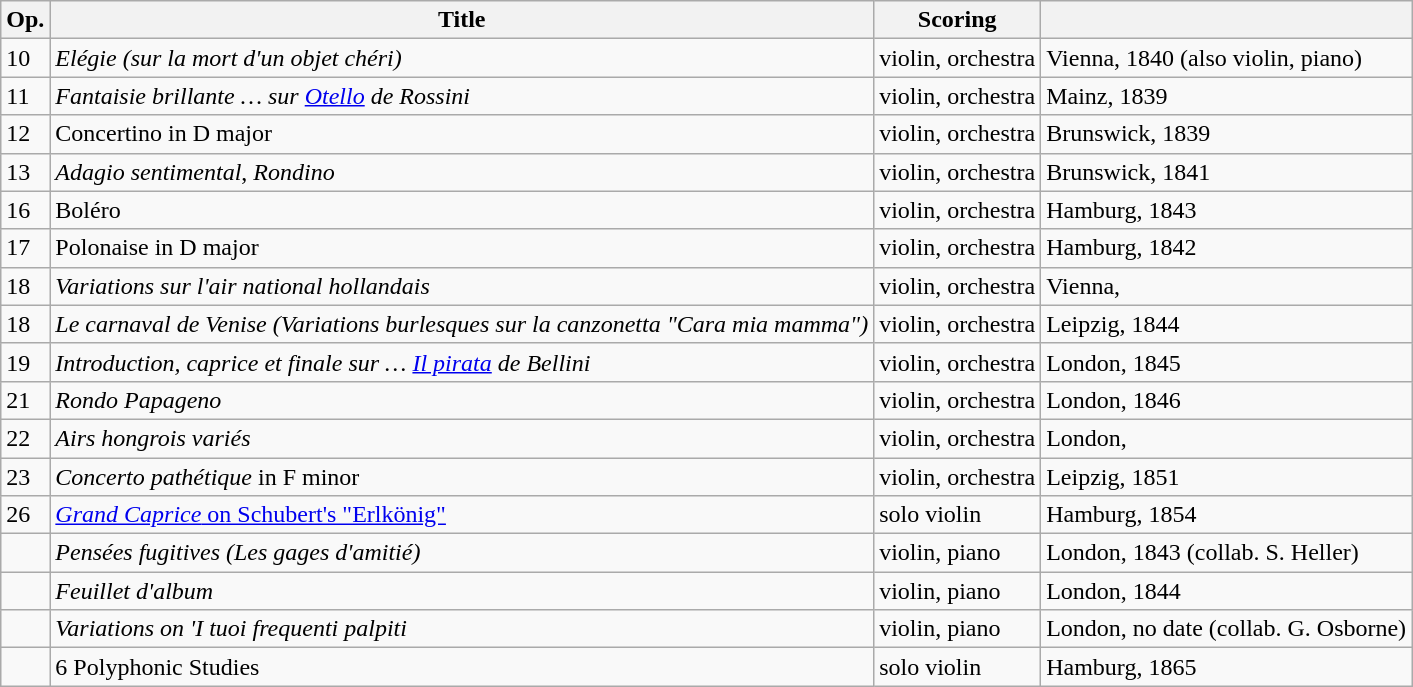<table class="wikitable sortable">
<tr>
<th>Op.</th>
<th>Title</th>
<th>Scoring</th>
<th></th>
</tr>
<tr>
<td>10</td>
<td><em>Elégie (sur la mort d'un objet chéri)</em></td>
<td>violin, orchestra</td>
<td>Vienna, 1840 (also violin, piano)</td>
</tr>
<tr>
<td>11</td>
<td><em>Fantaisie brillante … sur <a href='#'>Otello</a> de Rossini</em></td>
<td>violin, orchestra</td>
<td>Mainz, 1839</td>
</tr>
<tr>
<td>12</td>
<td>Concertino in D major</td>
<td>violin, orchestra</td>
<td>Brunswick, 1839</td>
</tr>
<tr>
<td>13</td>
<td><em>Adagio sentimental</em>, <em>Rondino</em></td>
<td>violin, orchestra</td>
<td>Brunswick, 1841</td>
</tr>
<tr>
<td>16</td>
<td>Boléro</td>
<td>violin, orchestra</td>
<td>Hamburg, 1843</td>
</tr>
<tr>
<td>17</td>
<td>Polonaise in D major</td>
<td>violin, orchestra</td>
<td>Hamburg, 1842</td>
</tr>
<tr>
<td>18</td>
<td><em>Variations sur l'air national hollandais</em></td>
<td>violin, orchestra</td>
<td>Vienna, </td>
</tr>
<tr>
<td>18</td>
<td><em>Le carnaval de Venise (Variations burlesques sur la canzonetta "Cara mia mamma")</em></td>
<td>violin, orchestra</td>
<td>Leipzig, 1844</td>
</tr>
<tr>
<td>19</td>
<td><em>Introduction, caprice et finale sur … <a href='#'>Il pirata</a> de Bellini</em></td>
<td>violin, orchestra</td>
<td>London, 1845</td>
</tr>
<tr>
<td>21</td>
<td><em>Rondo Papageno</em></td>
<td>violin, orchestra</td>
<td>London, 1846</td>
</tr>
<tr>
<td>22</td>
<td><em>Airs hongrois variés</em></td>
<td>violin, orchestra</td>
<td>London, </td>
</tr>
<tr>
<td>23</td>
<td><em>Concerto pathétique</em> in F minor</td>
<td>violin, orchestra</td>
<td>Leipzig, 1851</td>
</tr>
<tr>
<td>26</td>
<td><a href='#'><em>Grand Caprice</em> on Schubert's "Erlkönig"</a></td>
<td>solo violin</td>
<td>Hamburg, 1854</td>
</tr>
<tr>
<td></td>
<td><em>Pensées fugitives (Les gages d'amitié)</em></td>
<td>violin, piano</td>
<td>London, 1843 (collab. S. Heller)</td>
</tr>
<tr>
<td></td>
<td><em>Feuillet d'album</em></td>
<td>violin, piano</td>
<td>London, 1844</td>
</tr>
<tr>
<td></td>
<td><em>Variations on 'I tuoi frequenti palpiti<strong></td>
<td>violin, piano</td>
<td>London, no date (collab. G. Osborne)</td>
</tr>
<tr>
<td></td>
<td></em>6 Polyphonic Studies<em></td>
<td>solo violin</td>
<td>Hamburg, 1865</td>
</tr>
</table>
